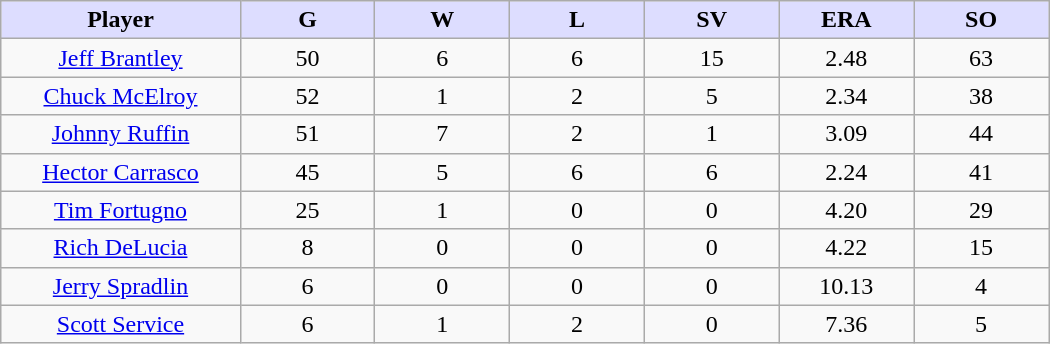<table class="wikitable sortable">
<tr>
<th style="background:#ddf; width:16%;">Player</th>
<th style="background:#ddf; width:9%;">G</th>
<th style="background:#ddf; width:9%;">W</th>
<th style="background:#ddf; width:9%;">L</th>
<th style="background:#ddf; width:9%;">SV</th>
<th style="background:#ddf; width:9%;">ERA</th>
<th style="background:#ddf; width:9%;">SO</th>
</tr>
<tr align=center>
<td><a href='#'>Jeff Brantley</a></td>
<td>50</td>
<td>6</td>
<td>6</td>
<td>15</td>
<td>2.48</td>
<td>63</td>
</tr>
<tr align=center>
<td><a href='#'>Chuck McElroy</a></td>
<td>52</td>
<td>1</td>
<td>2</td>
<td>5</td>
<td>2.34</td>
<td>38</td>
</tr>
<tr align=center>
<td><a href='#'>Johnny Ruffin</a></td>
<td>51</td>
<td>7</td>
<td>2</td>
<td>1</td>
<td>3.09</td>
<td>44</td>
</tr>
<tr align=center>
<td><a href='#'>Hector Carrasco</a></td>
<td>45</td>
<td>5</td>
<td>6</td>
<td>6</td>
<td>2.24</td>
<td>41</td>
</tr>
<tr align=center>
<td><a href='#'>Tim Fortugno</a></td>
<td>25</td>
<td>1</td>
<td>0</td>
<td>0</td>
<td>4.20</td>
<td>29</td>
</tr>
<tr align=center>
<td><a href='#'>Rich DeLucia</a></td>
<td>8</td>
<td>0</td>
<td>0</td>
<td>0</td>
<td>4.22</td>
<td>15</td>
</tr>
<tr align=center>
<td><a href='#'>Jerry Spradlin</a></td>
<td>6</td>
<td>0</td>
<td>0</td>
<td>0</td>
<td>10.13</td>
<td>4</td>
</tr>
<tr align=center>
<td><a href='#'>Scott Service</a></td>
<td>6</td>
<td>1</td>
<td>2</td>
<td>0</td>
<td>7.36</td>
<td>5</td>
</tr>
</table>
